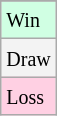<table class="wikitable">
<tr>
</tr>
<tr bgcolor = "#d0ffe3">
<td><small>Win</small></td>
</tr>
<tr bgcolor = "#f3f3f3">
<td><small>Draw</small></td>
</tr>
<tr bgcolor = "#ffd0e3">
<td><small>Loss</small></td>
</tr>
</table>
